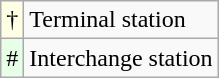<table class="wikitable">
<tr>
<td style="background-color:#FFFFE6">†</td>
<td>Terminal station</td>
</tr>
<tr>
<td style="background-color:#E6FFE6">#</td>
<td>Interchange station</td>
</tr>
</table>
